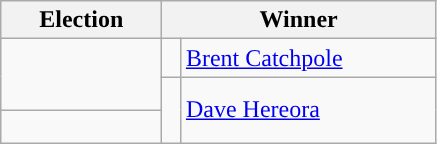<table class=wikitable>
<tr>
<th width=100>Election</th>
<th colspan=2 width=175>Winner</th>
</tr>
<tr>
<td rowspan=2></td>
<td width=5 bgcolor=></td>
<td><a href='#'>Brent Catchpole</a></td>
</tr>
<tr>
<td height=15 style="border-bottom:solid 0 grey; background:"></td>
<td rowspan=2><a href='#'>Dave Hereora</a></td>
</tr>
<tr>
<td></td>
<td height=15 style="border-top:solid 0 grey; background:"></td>
</tr>
</table>
